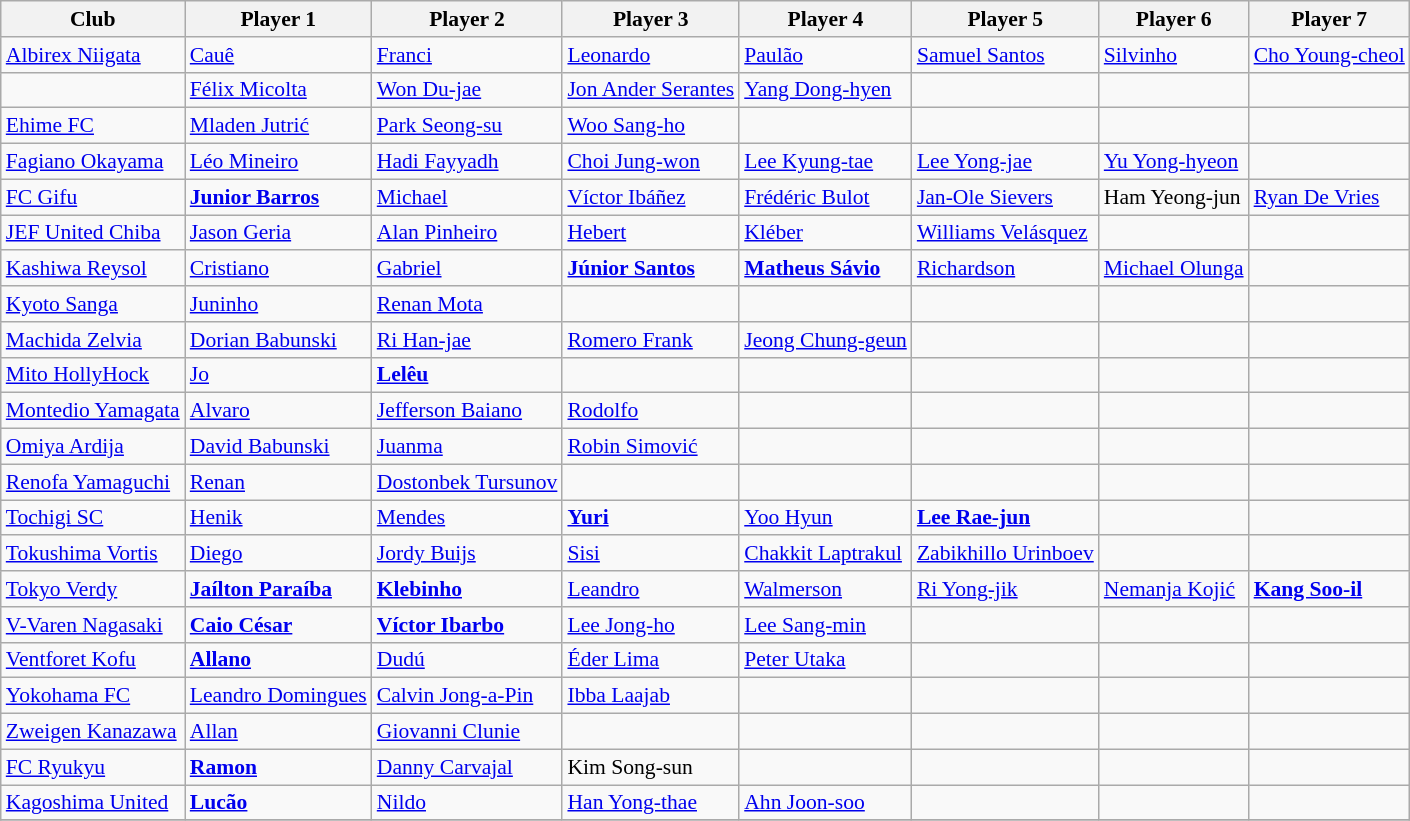<table class="wikitable sortable" style="font-size:90%;">
<tr>
<th>Club</th>
<th>Player 1</th>
<th>Player 2</th>
<th>Player 3</th>
<th>Player 4</th>
<th>Player 5</th>
<th>Player 6</th>
<th>Player 7</th>
</tr>
<tr>
<td><a href='#'>Albirex Niigata</a></td>
<td> <a href='#'>Cauê</a></td>
<td> <a href='#'>Franci</a></td>
<td> <a href='#'>Leonardo</a></td>
<td> <a href='#'>Paulão</a></td>
<td> <a href='#'>Samuel Santos</a></td>
<td> <a href='#'>Silvinho</a></td>
<td> <a href='#'>Cho Young-cheol</a></td>
</tr>
<tr>
<td></td>
<td> <a href='#'>Félix Micolta</a></td>
<td> <a href='#'>Won Du-jae</a></td>
<td> <a href='#'>Jon Ander Serantes</a></td>
<td> <a href='#'>Yang Dong-hyen</a></td>
<td></td>
<td></td>
<td></td>
</tr>
<tr>
<td><a href='#'>Ehime FC</a></td>
<td> <a href='#'>Mladen Jutrić</a></td>
<td> <a href='#'>Park Seong-su</a></td>
<td> <a href='#'>Woo Sang-ho</a></td>
<td></td>
<td></td>
<td></td>
<td></td>
</tr>
<tr>
<td><a href='#'>Fagiano Okayama</a></td>
<td> <a href='#'>Léo Mineiro</a></td>
<td> <a href='#'>Hadi Fayyadh</a></td>
<td> <a href='#'>Choi Jung-won</a></td>
<td> <a href='#'>Lee Kyung-tae</a></td>
<td> <a href='#'>Lee Yong-jae</a></td>
<td> <a href='#'>Yu Yong-hyeon</a></td>
<td></td>
</tr>
<tr>
<td><a href='#'>FC Gifu</a></td>
<td> <strong><a href='#'>Junior Barros</a></strong></td>
<td> <a href='#'>Michael</a></td>
<td> <a href='#'>Víctor Ibáñez</a></td>
<td> <a href='#'>Frédéric Bulot</a></td>
<td> <a href='#'>Jan-Ole Sievers</a></td>
<td> Ham Yeong-jun</td>
<td> <a href='#'>Ryan De Vries</a></td>
</tr>
<tr>
<td><a href='#'>JEF United Chiba</a></td>
<td> <a href='#'>Jason Geria</a></td>
<td> <a href='#'>Alan Pinheiro</a></td>
<td> <a href='#'>Hebert</a></td>
<td> <a href='#'>Kléber</a></td>
<td> <a href='#'>Williams Velásquez</a></td>
<td></td>
<td></td>
</tr>
<tr>
<td><a href='#'>Kashiwa Reysol</a></td>
<td> <a href='#'>Cristiano</a></td>
<td> <a href='#'>Gabriel</a></td>
<td> <strong><a href='#'>Júnior Santos</a></strong></td>
<td> <strong><a href='#'>Matheus Sávio</a></strong></td>
<td> <a href='#'>Richardson</a></td>
<td> <a href='#'>Michael Olunga</a></td>
<td></td>
</tr>
<tr>
<td><a href='#'>Kyoto Sanga</a></td>
<td> <a href='#'>Juninho</a></td>
<td> <a href='#'>Renan Mota</a></td>
<td></td>
<td></td>
<td></td>
<td></td>
<td></td>
</tr>
<tr>
<td><a href='#'>Machida Zelvia</a></td>
<td> <a href='#'>Dorian Babunski</a></td>
<td> <a href='#'>Ri Han-jae</a></td>
<td> <a href='#'>Romero Frank</a></td>
<td> <a href='#'>Jeong Chung-geun</a></td>
<td></td>
<td></td>
<td></td>
</tr>
<tr>
<td><a href='#'>Mito HollyHock</a></td>
<td> <a href='#'>Jo</a></td>
<td> <strong><a href='#'>Lelêu</a></strong></td>
<td></td>
<td></td>
<td></td>
<td></td>
<td></td>
</tr>
<tr>
<td><a href='#'>Montedio Yamagata</a></td>
<td> <a href='#'>Alvaro</a></td>
<td> <a href='#'>Jefferson Baiano</a></td>
<td> <a href='#'>Rodolfo</a></td>
<td></td>
<td></td>
<td></td>
<td></td>
</tr>
<tr>
<td><a href='#'>Omiya Ardija</a></td>
<td> <a href='#'>David Babunski</a></td>
<td> <a href='#'>Juanma</a></td>
<td> <a href='#'>Robin Simović</a></td>
<td></td>
<td></td>
<td></td>
<td></td>
</tr>
<tr>
<td><a href='#'>Renofa Yamaguchi</a></td>
<td> <a href='#'>Renan</a></td>
<td> <a href='#'>Dostonbek Tursunov</a></td>
<td></td>
<td></td>
<td></td>
<td></td>
<td></td>
</tr>
<tr>
<td><a href='#'>Tochigi SC</a></td>
<td> <a href='#'>Henik</a></td>
<td> <a href='#'>Mendes</a></td>
<td> <strong><a href='#'>Yuri</a></strong></td>
<td> <a href='#'>Yoo Hyun</a></td>
<td> <strong><a href='#'>Lee Rae-jun</a></strong></td>
<td></td>
<td></td>
</tr>
<tr>
<td><a href='#'>Tokushima Vortis</a></td>
<td> <a href='#'>Diego</a></td>
<td> <a href='#'>Jordy Buijs</a></td>
<td> <a href='#'>Sisi</a></td>
<td> <a href='#'>Chakkit Laptrakul</a></td>
<td> <a href='#'>Zabikhillo Urinboev</a></td>
<td></td>
<td></td>
</tr>
<tr>
<td><a href='#'>Tokyo Verdy</a></td>
<td> <strong><a href='#'>Jaílton Paraíba</a></strong></td>
<td> <strong><a href='#'>Klebinho</a></strong></td>
<td> <a href='#'>Leandro</a></td>
<td> <a href='#'>Walmerson</a></td>
<td> <a href='#'>Ri Yong-jik</a></td>
<td> <a href='#'>Nemanja Kojić</a></td>
<td> <strong><a href='#'>Kang Soo-il</a></strong></td>
</tr>
<tr>
<td><a href='#'>V-Varen Nagasaki</a></td>
<td> <strong><a href='#'>Caio César</a></strong></td>
<td> <strong><a href='#'>Víctor Ibarbo</a></strong></td>
<td> <a href='#'>Lee Jong-ho</a></td>
<td> <a href='#'>Lee Sang-min</a></td>
<td></td>
<td></td>
<td></td>
</tr>
<tr>
<td><a href='#'>Ventforet Kofu</a></td>
<td> <strong><a href='#'>Allano</a></strong></td>
<td> <a href='#'>Dudú</a></td>
<td> <a href='#'>Éder Lima</a></td>
<td> <a href='#'>Peter Utaka</a></td>
<td></td>
<td></td>
<td></td>
</tr>
<tr>
<td><a href='#'>Yokohama FC</a></td>
<td> <a href='#'>Leandro Domingues</a></td>
<td> <a href='#'>Calvin Jong-a-Pin</a></td>
<td> <a href='#'>Ibba Laajab</a></td>
<td></td>
<td></td>
<td></td>
<td></td>
</tr>
<tr>
<td><a href='#'>Zweigen Kanazawa</a></td>
<td> <a href='#'>Allan</a></td>
<td> <a href='#'>Giovanni Clunie</a></td>
<td></td>
<td></td>
<td></td>
<td></td>
<td></td>
</tr>
<tr>
<td><a href='#'>FC Ryukyu</a></td>
<td> <strong><a href='#'>Ramon</a></strong></td>
<td> <a href='#'>Danny Carvajal</a></td>
<td> Kim Song-sun</td>
<td></td>
<td></td>
<td></td>
<td></td>
</tr>
<tr>
<td><a href='#'>Kagoshima United</a></td>
<td> <strong><a href='#'>Lucão</a></strong></td>
<td> <a href='#'>Nildo</a></td>
<td> <a href='#'>Han Yong-thae</a></td>
<td> <a href='#'>Ahn Joon-soo</a></td>
<td></td>
<td></td>
<td></td>
</tr>
<tr>
</tr>
</table>
